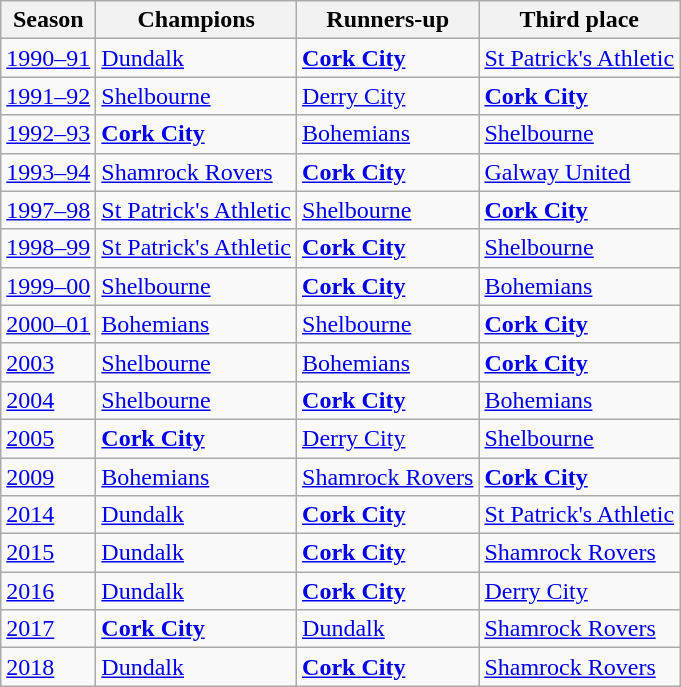<table class="wikitable">
<tr>
<th>Season</th>
<th>Champions</th>
<th>Runners-up</th>
<th>Third place</th>
</tr>
<tr>
<td><a href='#'>1990–91</a></td>
<td><a href='#'>Dundalk</a></td>
<td><strong><a href='#'>Cork City</a></strong></td>
<td><a href='#'>St Patrick's Athletic</a></td>
</tr>
<tr>
<td><a href='#'>1991–92</a></td>
<td><a href='#'>Shelbourne</a></td>
<td><a href='#'>Derry City</a></td>
<td><strong><a href='#'>Cork City</a></strong></td>
</tr>
<tr>
<td><a href='#'>1992–93</a></td>
<td><strong><a href='#'>Cork City</a></strong></td>
<td><a href='#'>Bohemians</a></td>
<td><a href='#'>Shelbourne</a></td>
</tr>
<tr>
<td><a href='#'>1993–94</a></td>
<td><a href='#'>Shamrock Rovers</a></td>
<td><strong><a href='#'>Cork City</a></strong></td>
<td><a href='#'>Galway United</a></td>
</tr>
<tr>
<td><a href='#'>1997–98</a></td>
<td><a href='#'>St Patrick's Athletic</a></td>
<td><a href='#'>Shelbourne</a></td>
<td><strong><a href='#'>Cork City</a></strong></td>
</tr>
<tr>
<td><a href='#'>1998–99</a></td>
<td><a href='#'>St Patrick's Athletic</a></td>
<td><strong><a href='#'>Cork City</a></strong></td>
<td><a href='#'>Shelbourne</a></td>
</tr>
<tr>
<td><a href='#'>1999–00</a></td>
<td><a href='#'>Shelbourne</a></td>
<td><strong><a href='#'>Cork City</a></strong></td>
<td><a href='#'>Bohemians</a></td>
</tr>
<tr>
<td><a href='#'>2000–01</a></td>
<td><a href='#'>Bohemians</a></td>
<td><a href='#'>Shelbourne</a></td>
<td><strong><a href='#'>Cork City</a></strong></td>
</tr>
<tr>
<td><a href='#'>2003</a></td>
<td><a href='#'>Shelbourne</a></td>
<td><a href='#'>Bohemians</a></td>
<td><strong><a href='#'>Cork City</a></strong></td>
</tr>
<tr>
<td><a href='#'>2004</a></td>
<td><a href='#'>Shelbourne</a></td>
<td><strong><a href='#'>Cork City</a></strong></td>
<td><a href='#'>Bohemians</a></td>
</tr>
<tr>
<td><a href='#'>2005</a></td>
<td><strong><a href='#'>Cork City</a></strong></td>
<td><a href='#'>Derry City</a></td>
<td><a href='#'>Shelbourne</a></td>
</tr>
<tr>
<td><a href='#'>2009</a></td>
<td><a href='#'>Bohemians</a></td>
<td><a href='#'>Shamrock Rovers</a></td>
<td><strong><a href='#'>Cork City</a></strong></td>
</tr>
<tr>
<td><a href='#'>2014</a></td>
<td><a href='#'>Dundalk</a></td>
<td><strong><a href='#'>Cork City</a></strong></td>
<td><a href='#'>St Patrick's Athletic</a></td>
</tr>
<tr>
<td><a href='#'>2015</a></td>
<td><a href='#'>Dundalk</a></td>
<td><strong><a href='#'>Cork City</a></strong></td>
<td><a href='#'>Shamrock Rovers</a></td>
</tr>
<tr>
<td><a href='#'>2016</a></td>
<td><a href='#'>Dundalk</a></td>
<td><strong><a href='#'>Cork City</a></strong></td>
<td><a href='#'>Derry City</a></td>
</tr>
<tr>
<td><a href='#'>2017</a></td>
<td><strong><a href='#'>Cork City</a></strong></td>
<td><a href='#'>Dundalk</a></td>
<td><a href='#'>Shamrock Rovers</a></td>
</tr>
<tr>
<td><a href='#'>2018</a></td>
<td><a href='#'>Dundalk</a></td>
<td><strong><a href='#'>Cork City</a></strong></td>
<td><a href='#'>Shamrock Rovers</a></td>
</tr>
</table>
